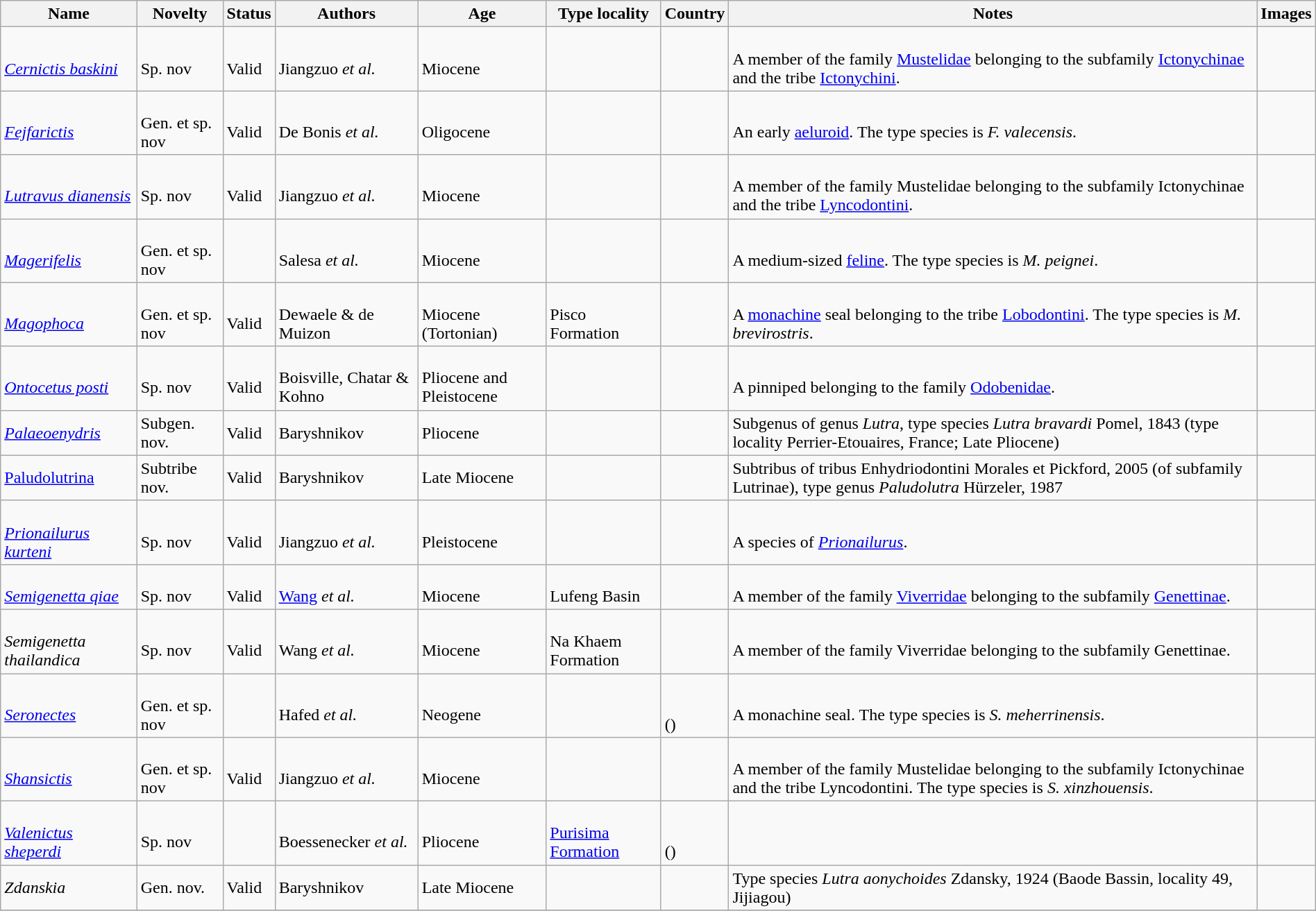<table class="wikitable sortable" align="center" width="100%">
<tr>
<th>Name</th>
<th>Novelty</th>
<th>Status</th>
<th>Authors</th>
<th>Age</th>
<th>Type locality</th>
<th>Country</th>
<th>Notes</th>
<th>Images</th>
</tr>
<tr>
<td><br><em><a href='#'>Cernictis baskini</a></em></td>
<td><br>Sp. nov</td>
<td><br>Valid</td>
<td><br>Jiangzuo <em>et al.</em></td>
<td><br>Miocene</td>
<td></td>
<td><br></td>
<td><br>A member of the family <a href='#'>Mustelidae</a> belonging to the subfamily <a href='#'>Ictonychinae</a> and the tribe <a href='#'>Ictonychini</a>.</td>
<td></td>
</tr>
<tr>
<td><br><em><a href='#'>Fejfarictis</a></em></td>
<td><br>Gen. et sp. nov</td>
<td><br>Valid</td>
<td><br>De Bonis <em>et al.</em></td>
<td><br>Oligocene</td>
<td></td>
<td><br></td>
<td><br>An early <a href='#'>aeluroid</a>. The type species is <em>F. valecensis</em>.</td>
<td></td>
</tr>
<tr>
<td><br><em><a href='#'>Lutravus dianensis</a></em></td>
<td><br>Sp. nov</td>
<td><br>Valid</td>
<td><br>Jiangzuo <em>et al.</em></td>
<td><br>Miocene</td>
<td></td>
<td><br></td>
<td><br>A member of the family Mustelidae belonging to the subfamily Ictonychinae and the tribe <a href='#'>Lyncodontini</a>.</td>
<td></td>
</tr>
<tr>
<td><br><em><a href='#'>Magerifelis</a></em></td>
<td><br>Gen. et sp. nov</td>
<td></td>
<td><br>Salesa <em>et al.</em></td>
<td><br>Miocene</td>
<td></td>
<td><br><br>
</td>
<td><br>A  medium-sized <a href='#'>feline</a>. The type species is <em>M. peignei</em>.</td>
<td></td>
</tr>
<tr>
<td><br><em><a href='#'>Magophoca</a></em></td>
<td><br>Gen. et sp. nov</td>
<td><br>Valid</td>
<td><br>Dewaele & de Muizon</td>
<td><br>Miocene (Tortonian)</td>
<td><br>Pisco Formation</td>
<td><br></td>
<td><br>A <a href='#'>monachine</a> seal belonging to the tribe <a href='#'>Lobodontini</a>. The type species is <em>M. brevirostris</em>.</td>
<td></td>
</tr>
<tr>
<td><br><em><a href='#'>Ontocetus posti</a></em></td>
<td><br>Sp. nov</td>
<td><br>Valid</td>
<td><br>Boisville, Chatar & Kohno</td>
<td><br>Pliocene and Pleistocene</td>
<td></td>
<td><br><br>
</td>
<td><br>A pinniped belonging to the family <a href='#'>Odobenidae</a>.</td>
<td></td>
</tr>
<tr>
<td><em><a href='#'>Palaeoenydris</a></em></td>
<td>Subgen. nov.</td>
<td>Valid</td>
<td>Baryshnikov</td>
<td>Pliocene</td>
<td></td>
<td></td>
<td>Subgenus of genus <em>Lutra</em>, type species <em>Lutra bravardi</em> Pomel, 1843 (type locality Perrier-Etouaires, France; Late Pliocene)</td>
<td></td>
</tr>
<tr>
<td><a href='#'>Paludolutrina</a></td>
<td>Subtribe nov.</td>
<td>Valid</td>
<td>Baryshnikov</td>
<td>Late Miocene</td>
<td></td>
<td></td>
<td>Subtribus of tribus Enhydriodontini Morales et Pickford, 2005 (of subfamily Lutrinae), type genus <em>Paludolutra</em> Hürzeler, 1987</td>
<td></td>
</tr>
<tr>
<td><br><em><a href='#'>Prionailurus kurteni</a></em></td>
<td><br>Sp. nov</td>
<td><br>Valid</td>
<td><br>Jiangzuo <em>et al.</em></td>
<td><br>Pleistocene</td>
<td></td>
<td><br></td>
<td><br>A species of <em><a href='#'>Prionailurus</a></em>.</td>
<td></td>
</tr>
<tr>
<td><br><em><a href='#'>Semigenetta qiae</a></em></td>
<td><br>Sp. nov</td>
<td><br>Valid</td>
<td><br><a href='#'>Wang</a> <em>et al.</em></td>
<td><br>Miocene</td>
<td><br>Lufeng Basin</td>
<td><br></td>
<td><br>A member of the family <a href='#'>Viverridae</a> belonging to the subfamily <a href='#'>Genettinae</a>.</td>
<td></td>
</tr>
<tr>
<td><br><em>Semigenetta thailandica</em></td>
<td><br>Sp. nov</td>
<td><br>Valid</td>
<td><br>Wang <em>et al.</em></td>
<td><br>Miocene</td>
<td><br>Na Khaem Formation</td>
<td><br></td>
<td><br>A member of the family Viverridae belonging to the subfamily Genettinae.</td>
<td></td>
</tr>
<tr>
<td><br><em><a href='#'>Seronectes</a></em></td>
<td><br>Gen. et sp. nov</td>
<td></td>
<td><br>Hafed <em>et al.</em></td>
<td><br>Neogene</td>
<td></td>
<td><br><br>()</td>
<td><br>A monachine seal. The type species is <em>S. meherrinensis</em>.</td>
<td></td>
</tr>
<tr>
<td><br><em><a href='#'>Shansictis</a></em></td>
<td><br>Gen. et sp. nov</td>
<td><br>Valid</td>
<td><br>Jiangzuo <em>et al.</em></td>
<td><br>Miocene</td>
<td></td>
<td><br></td>
<td><br>A member of the family Mustelidae belonging to the subfamily Ictonychinae and the tribe Lyncodontini. The type species is <em>S. xinzhouensis</em>.</td>
<td></td>
</tr>
<tr>
<td><br><em><a href='#'>Valenictus sheperdi</a></em></td>
<td><br>Sp. nov</td>
<td></td>
<td><br>Boessenecker <em>et al.</em></td>
<td><br>Pliocene</td>
<td><br><a href='#'>Purisima Formation</a></td>
<td><br><br>()</td>
<td></td>
<td></td>
</tr>
<tr>
<td><em>Zdanskia</em></td>
<td>Gen. nov.</td>
<td>Valid</td>
<td>Baryshnikov</td>
<td>Late Miocene</td>
<td></td>
<td></td>
<td>Type species <em>Lutra aonychoides</em> Zdansky, 1924 (Baode Bassin, locality 49, Jijiagou)</td>
<td></td>
</tr>
<tr>
</tr>
</table>
